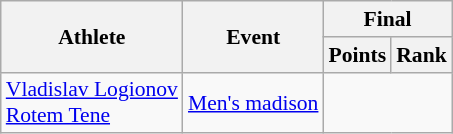<table class="wikitable" style="font-size:90%; text-align:center;">
<tr>
<th rowspan=2>Athlete</th>
<th rowspan=2>Event</th>
<th colspan=2>Final</th>
</tr>
<tr>
<th>Points</th>
<th>Rank</th>
</tr>
<tr>
<td align=left><a href='#'>Vladislav Logionov</a><br><a href='#'>Rotem Tene</a></td>
<td align=left><a href='#'>Men's madison</a></td>
<td colspan=2></td>
</tr>
</table>
